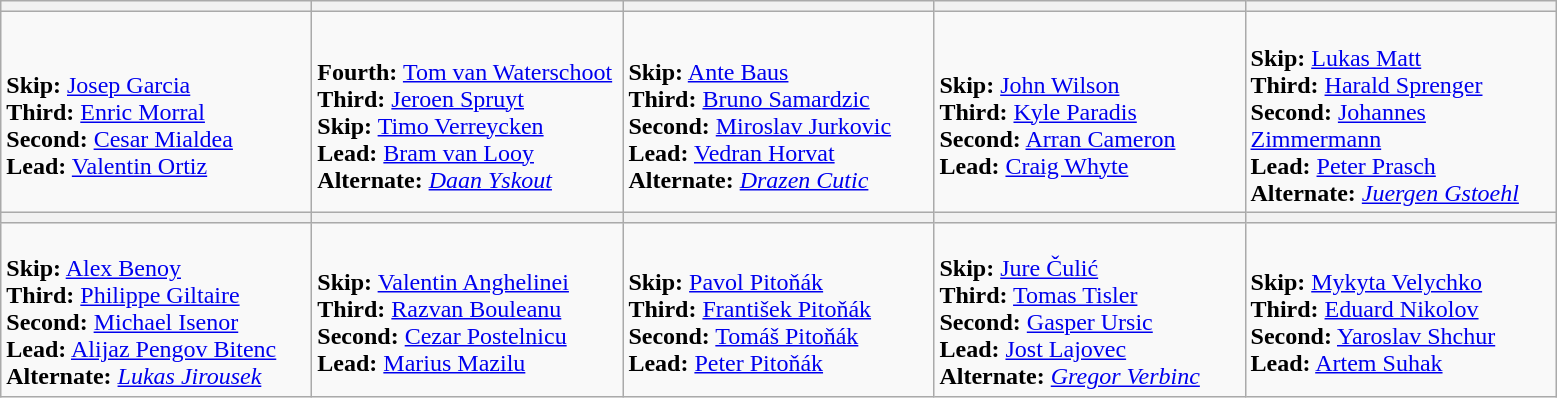<table class="wikitable">
<tr>
<th width=200></th>
<th width=200></th>
<th width=200></th>
<th width=200></th>
<th width=200></th>
</tr>
<tr>
<td><br><strong>Skip:</strong> <a href='#'>Josep Garcia</a><br>
<strong>Third:</strong> <a href='#'>Enric Morral</a><br>
<strong>Second:</strong> <a href='#'>Cesar Mialdea</a><br>
<strong>Lead:</strong> <a href='#'>Valentin Ortiz</a></td>
<td><br><strong>Fourth:</strong> <a href='#'>Tom van Waterschoot</a><br>
<strong>Third:</strong> <a href='#'>Jeroen Spruyt</a><br>
<strong>Skip:</strong> <a href='#'>Timo Verreycken</a><br>
<strong>Lead:</strong> <a href='#'>Bram van Looy</a><br>
<strong>Alternate:</strong> <em><a href='#'>Daan Yskout</a></em></td>
<td><br><strong>Skip:</strong> <a href='#'>Ante Baus</a><br>
<strong>Third:</strong>  <a href='#'>Bruno Samardzic</a><br>
<strong>Second:</strong> <a href='#'>Miroslav Jurkovic</a><br>
<strong>Lead:</strong> <a href='#'>Vedran Horvat</a><br>
<strong>Alternate:</strong> <em><a href='#'>Drazen Cutic</a></em></td>
<td><br><strong>Skip:</strong> <a href='#'>John Wilson</a><br>
<strong>Third:</strong> <a href='#'>Kyle Paradis</a><br>
<strong>Second:</strong> <a href='#'>Arran Cameron</a><br>
<strong>Lead:</strong> <a href='#'>Craig Whyte</a></td>
<td><br><strong>Skip:</strong> <a href='#'>Lukas Matt</a><br>
<strong>Third:</strong> <a href='#'>Harald Sprenger</a><br>
<strong>Second:</strong> <a href='#'>Johannes Zimmermann</a><br>
<strong>Lead:</strong> <a href='#'>Peter Prasch</a><br>
<strong>Alternate:</strong> <em><a href='#'>Juergen Gstoehl</a></em></td>
</tr>
<tr>
<th width=200></th>
<th width=200></th>
<th width=200></th>
<th width=200></th>
<th width=200></th>
</tr>
<tr>
<td><br><strong>Skip:</strong> <a href='#'>Alex Benoy</a><br>
<strong>Third:</strong> <a href='#'>Philippe Giltaire</a><br>
<strong>Second:</strong> <a href='#'>Michael Isenor</a><br>
<strong>Lead:</strong> <a href='#'>Alijaz Pengov Bitenc</a><br>
<strong>Alternate:</strong> <em><a href='#'>Lukas Jirousek</a></em></td>
<td><br><strong>Skip:</strong> <a href='#'>Valentin Anghelinei</a><br>
<strong>Third:</strong> <a href='#'>Razvan Bouleanu</a><br>
<strong>Second:</strong> <a href='#'>Cezar Postelnicu</a><br>
<strong>Lead:</strong> <a href='#'>Marius Mazilu</a></td>
<td><br><strong>Skip:</strong> <a href='#'>Pavol Pitoňák</a><br>
<strong>Third:</strong> <a href='#'>František Pitoňák</a><br>
<strong>Second:</strong> <a href='#'>Tomáš Pitoňák</a><br>
<strong>Lead:</strong> <a href='#'>Peter Pitoňák</a></td>
<td><br><strong>Skip:</strong> <a href='#'>Jure Čulić</a><br>
<strong>Third:</strong> <a href='#'>Tomas Tisler</a><br>
<strong>Second:</strong> <a href='#'>Gasper Ursic</a><br>
<strong>Lead:</strong> <a href='#'>Jost Lajovec</a><br>
<strong>Alternate:</strong> <em><a href='#'>Gregor Verbinc</a></em></td>
<td><br><strong>Skip:</strong> <a href='#'>Mykyta Velychko</a><br>
<strong>Third:</strong> <a href='#'>Eduard Nikolov</a><br>
<strong>Second:</strong> <a href='#'>Yaroslav Shchur</a><br>
<strong>Lead:</strong> <a href='#'>Artem Suhak</a></td>
</tr>
</table>
